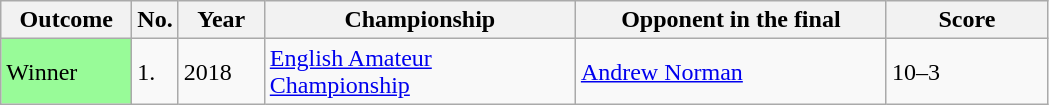<table class="sortable wikitable">
<tr>
<th width="80">Outcome</th>
<th width="20">No.</th>
<th width="50">Year</th>
<th width="200">Championship</th>
<th width="200">Opponent in the final</th>
<th width="100">Score</th>
</tr>
<tr>
<td style="background:#98fb98;">Winner</td>
<td>1.</td>
<td>2018</td>
<td><a href='#'>English Amateur Championship</a></td>
<td> <a href='#'>Andrew Norman</a></td>
<td>10–3</td>
</tr>
</table>
